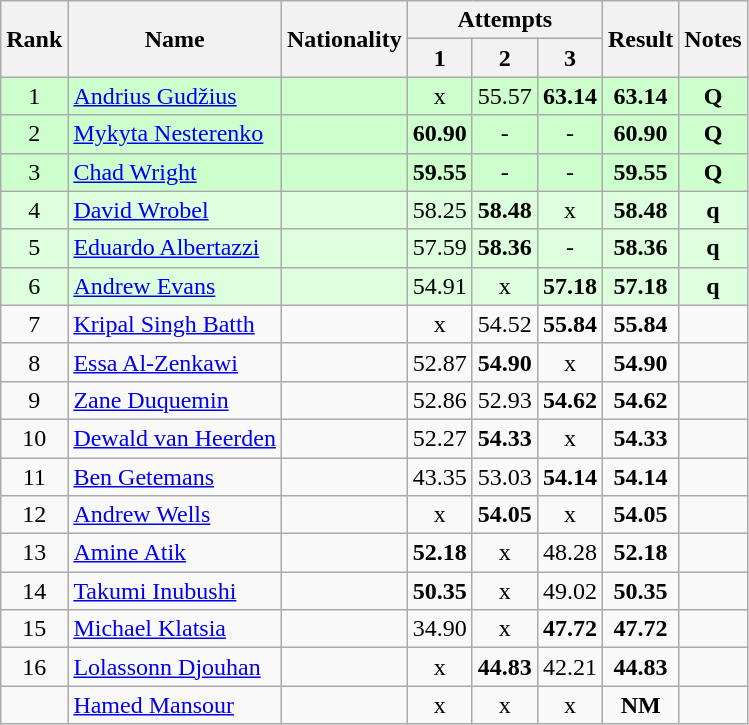<table class="wikitable sortable" style="text-align:center">
<tr>
<th rowspan=2>Rank</th>
<th rowspan=2>Name</th>
<th rowspan=2>Nationality</th>
<th colspan=3>Attempts</th>
<th rowspan=2>Result</th>
<th rowspan=2>Notes</th>
</tr>
<tr>
<th>1</th>
<th>2</th>
<th>3</th>
</tr>
<tr bgcolor=ccffcc>
<td>1</td>
<td align=left><a href='#'>Andrius Gudžius</a></td>
<td align=left></td>
<td>x</td>
<td>55.57</td>
<td><strong>63.14</strong></td>
<td><strong>63.14</strong></td>
<td><strong>Q</strong></td>
</tr>
<tr bgcolor=ccffcc>
<td>2</td>
<td align=left><a href='#'>Mykyta Nesterenko</a></td>
<td align=left></td>
<td><strong>60.90</strong></td>
<td>-</td>
<td>-</td>
<td><strong>60.90</strong></td>
<td><strong>Q</strong></td>
</tr>
<tr bgcolor=ccffcc>
<td>3</td>
<td align=left><a href='#'>Chad Wright</a></td>
<td align=left></td>
<td><strong>59.55</strong></td>
<td>-</td>
<td>-</td>
<td><strong>59.55</strong></td>
<td><strong>Q</strong></td>
</tr>
<tr bgcolor=ddffdd>
<td>4</td>
<td align=left><a href='#'>David Wrobel</a></td>
<td align=left></td>
<td>58.25</td>
<td><strong>58.48</strong></td>
<td>x</td>
<td><strong>58.48</strong></td>
<td><strong>q</strong></td>
</tr>
<tr bgcolor=ddffdd>
<td>5</td>
<td align=left><a href='#'>Eduardo Albertazzi</a></td>
<td align=left></td>
<td>57.59</td>
<td><strong>58.36</strong></td>
<td>-</td>
<td><strong>58.36</strong></td>
<td><strong>q</strong></td>
</tr>
<tr bgcolor=ddffdd>
<td>6</td>
<td align=left><a href='#'>Andrew Evans</a></td>
<td align=left></td>
<td>54.91</td>
<td>x</td>
<td><strong>57.18</strong></td>
<td><strong>57.18</strong></td>
<td><strong>q</strong></td>
</tr>
<tr>
<td>7</td>
<td align=left><a href='#'>Kripal Singh Batth</a></td>
<td align=left></td>
<td>x</td>
<td>54.52</td>
<td><strong>55.84</strong></td>
<td><strong>55.84</strong></td>
<td></td>
</tr>
<tr>
<td>8</td>
<td align=left><a href='#'>Essa Al-Zenkawi</a></td>
<td align=left></td>
<td>52.87</td>
<td><strong>54.90</strong></td>
<td>x</td>
<td><strong>54.90</strong></td>
<td></td>
</tr>
<tr>
<td>9</td>
<td align=left><a href='#'>Zane Duquemin</a></td>
<td align=left></td>
<td>52.86</td>
<td>52.93</td>
<td><strong>54.62</strong></td>
<td><strong>54.62</strong></td>
<td></td>
</tr>
<tr>
<td>10</td>
<td align=left><a href='#'>Dewald van Heerden</a></td>
<td align=left></td>
<td>52.27</td>
<td><strong>54.33</strong></td>
<td>x</td>
<td><strong>54.33</strong></td>
<td></td>
</tr>
<tr>
<td>11</td>
<td align=left><a href='#'>Ben Getemans</a></td>
<td align=left></td>
<td>43.35</td>
<td>53.03</td>
<td><strong>54.14</strong></td>
<td><strong>54.14</strong></td>
<td></td>
</tr>
<tr>
<td>12</td>
<td align=left><a href='#'>Andrew Wells</a></td>
<td align=left></td>
<td>x</td>
<td><strong>54.05</strong></td>
<td>x</td>
<td><strong>54.05</strong></td>
<td></td>
</tr>
<tr>
<td>13</td>
<td align=left><a href='#'>Amine Atik</a></td>
<td align=left></td>
<td><strong>52.18</strong></td>
<td>x</td>
<td>48.28</td>
<td><strong>52.18</strong></td>
<td></td>
</tr>
<tr>
<td>14</td>
<td align=left><a href='#'>Takumi Inubushi</a></td>
<td align=left></td>
<td><strong>50.35</strong></td>
<td>x</td>
<td>49.02</td>
<td><strong>50.35</strong></td>
<td></td>
</tr>
<tr>
<td>15</td>
<td align=left><a href='#'>Michael Klatsia</a></td>
<td align=left></td>
<td>34.90</td>
<td>x</td>
<td><strong>47.72</strong></td>
<td><strong>47.72</strong></td>
<td></td>
</tr>
<tr>
<td>16</td>
<td align=left><a href='#'>Lolassonn Djouhan</a></td>
<td align=left></td>
<td>x</td>
<td><strong>44.83</strong></td>
<td>42.21</td>
<td><strong>44.83</strong></td>
<td></td>
</tr>
<tr>
<td></td>
<td align=left><a href='#'>Hamed Mansour</a></td>
<td align=left></td>
<td>x</td>
<td>x</td>
<td>x</td>
<td><strong>NM</strong></td>
<td></td>
</tr>
</table>
